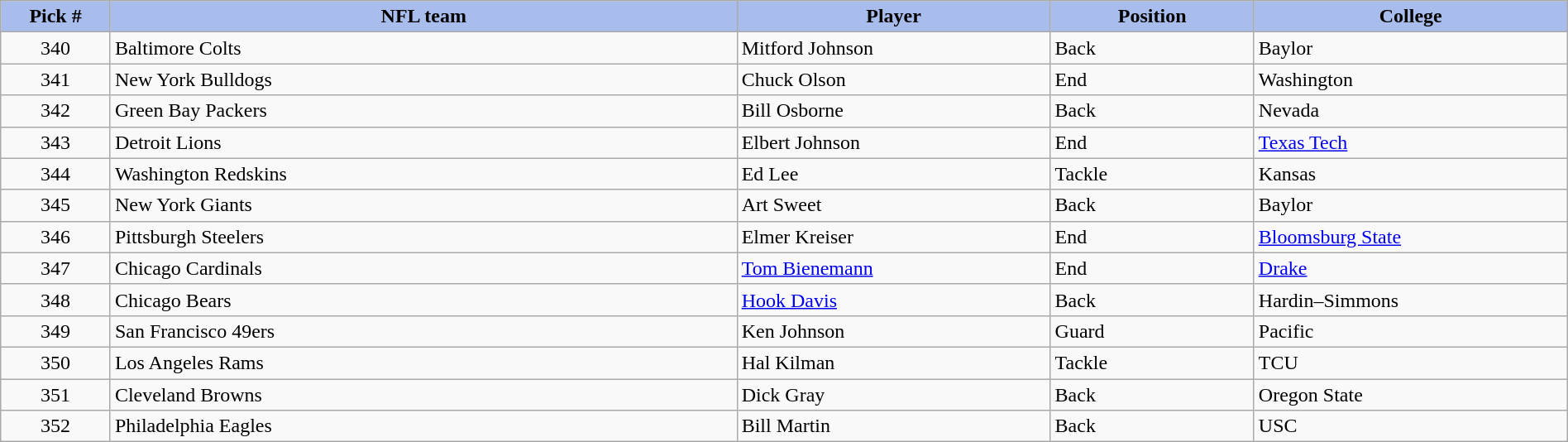<table class="wikitable sortable sortable" style="width: 100%">
<tr>
<th style="background:#A8BDEC;" width=7%>Pick #</th>
<th width=40% style="background:#A8BDEC;">NFL team</th>
<th width=20% style="background:#A8BDEC;">Player</th>
<th width=13% style="background:#A8BDEC;">Position</th>
<th style="background:#A8BDEC;">College</th>
</tr>
<tr>
<td align=center>340</td>
<td>Baltimore Colts</td>
<td>Mitford Johnson</td>
<td>Back</td>
<td>Baylor</td>
</tr>
<tr>
<td align=center>341</td>
<td>New York Bulldogs</td>
<td>Chuck Olson</td>
<td>End</td>
<td>Washington</td>
</tr>
<tr>
<td align=center>342</td>
<td>Green Bay Packers</td>
<td>Bill Osborne</td>
<td>Back</td>
<td>Nevada</td>
</tr>
<tr>
<td align=center>343</td>
<td>Detroit Lions</td>
<td>Elbert Johnson</td>
<td>End</td>
<td><a href='#'>Texas Tech</a></td>
</tr>
<tr>
<td align=center>344</td>
<td>Washington Redskins</td>
<td>Ed Lee</td>
<td>Tackle</td>
<td>Kansas</td>
</tr>
<tr>
<td align=center>345</td>
<td>New York Giants</td>
<td>Art Sweet</td>
<td>Back</td>
<td>Baylor</td>
</tr>
<tr>
<td align=center>346</td>
<td>Pittsburgh Steelers</td>
<td>Elmer Kreiser</td>
<td>End</td>
<td><a href='#'>Bloomsburg State</a></td>
</tr>
<tr>
<td align=center>347</td>
<td>Chicago Cardinals</td>
<td><a href='#'>Tom Bienemann</a></td>
<td>End</td>
<td><a href='#'>Drake</a></td>
</tr>
<tr>
<td align=center>348</td>
<td>Chicago Bears</td>
<td><a href='#'>Hook Davis</a></td>
<td>Back</td>
<td>Hardin–Simmons</td>
</tr>
<tr>
<td align=center>349</td>
<td>San Francisco 49ers</td>
<td>Ken Johnson</td>
<td>Guard</td>
<td>Pacific</td>
</tr>
<tr>
<td align=center>350</td>
<td>Los Angeles Rams</td>
<td>Hal Kilman</td>
<td>Tackle</td>
<td>TCU</td>
</tr>
<tr>
<td align=center>351</td>
<td>Cleveland Browns</td>
<td>Dick Gray</td>
<td>Back</td>
<td>Oregon State</td>
</tr>
<tr>
<td align=center>352</td>
<td>Philadelphia Eagles</td>
<td>Bill Martin</td>
<td>Back</td>
<td>USC</td>
</tr>
</table>
